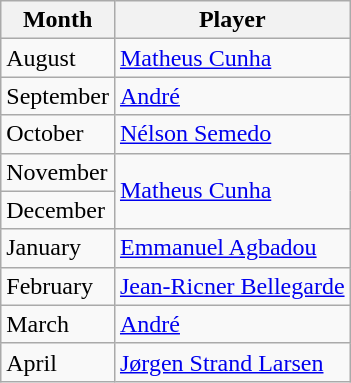<table class="wikitable" style="text-align:left">
<tr>
<th>Month</th>
<th>Player</th>
</tr>
<tr>
<td>August</td>
<td> <a href='#'>Matheus Cunha</a></td>
</tr>
<tr>
<td>September</td>
<td> <a href='#'>André</a></td>
</tr>
<tr>
<td>October</td>
<td> <a href='#'>Nélson Semedo</a></td>
</tr>
<tr>
<td>November</td>
<td rowspan="2"> <a href='#'>Matheus Cunha</a></td>
</tr>
<tr>
<td>December</td>
</tr>
<tr>
<td>January</td>
<td> <a href='#'>Emmanuel Agbadou</a></td>
</tr>
<tr>
<td>February</td>
<td> <a href='#'>Jean‐Ricner Bellegarde</a></td>
</tr>
<tr>
<td>March</td>
<td> <a href='#'>André</a></td>
</tr>
<tr>
<td>April</td>
<td> <a href='#'>Jørgen Strand Larsen</a></td>
</tr>
</table>
